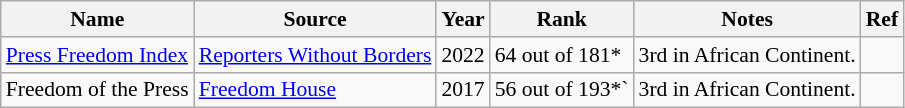<table class="wikitable" style="font-size:90%;">
<tr>
<th>Name</th>
<th>Source</th>
<th>Year</th>
<th>Rank</th>
<th>Notes</th>
<th>Ref</th>
</tr>
<tr>
<td><a href='#'>Press Freedom Index</a></td>
<td><a href='#'>Reporters Without Borders</a></td>
<td>2022</td>
<td>64 out of 181*</td>
<td>3rd in African Continent.</td>
<td></td>
</tr>
<tr>
<td>Freedom of the Press</td>
<td><a href='#'>Freedom House</a></td>
<td>2017</td>
<td>56 out of 193*`</td>
<td>3rd in African Continent.</td>
<td></td>
</tr>
</table>
